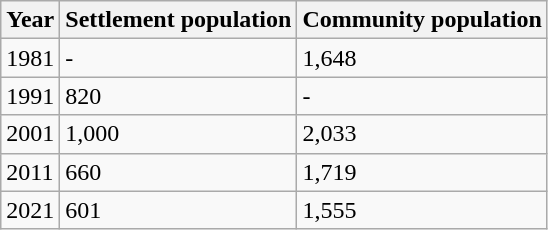<table class="wikitable">
<tr>
<th>Year</th>
<th>Settlement population</th>
<th>Community population</th>
</tr>
<tr>
<td>1981</td>
<td>-</td>
<td>1,648</td>
</tr>
<tr>
<td>1991</td>
<td>820</td>
<td>-</td>
</tr>
<tr>
<td>2001</td>
<td>1,000</td>
<td>2,033</td>
</tr>
<tr>
<td>2011</td>
<td>660</td>
<td>1,719</td>
</tr>
<tr>
<td>2021</td>
<td>601</td>
<td>1,555</td>
</tr>
</table>
